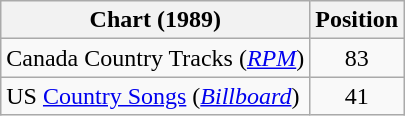<table class="wikitable">
<tr>
<th scope="col">Chart (1989)</th>
<th scope="col">Position</th>
</tr>
<tr>
<td>Canada Country Tracks (<em><a href='#'>RPM</a></em>)</td>
<td align="center">83</td>
</tr>
<tr>
<td>US <a href='#'>Country Songs</a> (<em><a href='#'>Billboard</a></em>)</td>
<td align="center">41</td>
</tr>
</table>
